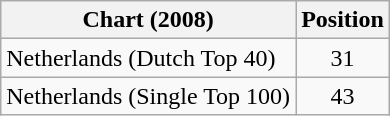<table class="wikitable sortable">
<tr>
<th style="text-align:center;">Chart (2008)</th>
<th style="text-align:center;">Position</th>
</tr>
<tr>
<td align="left">Netherlands (Dutch Top 40)</td>
<td style="text-align:center;">31</td>
</tr>
<tr>
<td align="left">Netherlands (Single Top 100)</td>
<td style="text-align:center;">43</td>
</tr>
</table>
